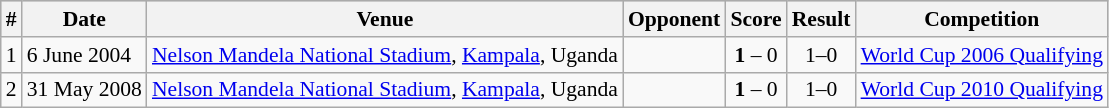<table class="wikitable" style="font-size:90%; text-align: left;">
<tr bgcolor="#CCCCCC" align="center">
<th>#</th>
<th>Date</th>
<th>Venue</th>
<th>Opponent</th>
<th>Score</th>
<th>Result</th>
<th>Competition</th>
</tr>
<tr>
<td>1</td>
<td>6 June 2004</td>
<td><a href='#'>Nelson Mandela National Stadium</a>, <a href='#'>Kampala</a>, Uganda</td>
<td></td>
<td align="center"><strong>1</strong> – 0</td>
<td align="center">1–0</td>
<td><a href='#'>World Cup 2006 Qualifying</a></td>
</tr>
<tr>
<td>2</td>
<td>31 May 2008</td>
<td><a href='#'>Nelson Mandela National Stadium</a>, <a href='#'>Kampala</a>, Uganda</td>
<td></td>
<td align="center"><strong>1</strong> – 0</td>
<td align="center">1–0</td>
<td><a href='#'>World Cup 2010 Qualifying</a></td>
</tr>
</table>
